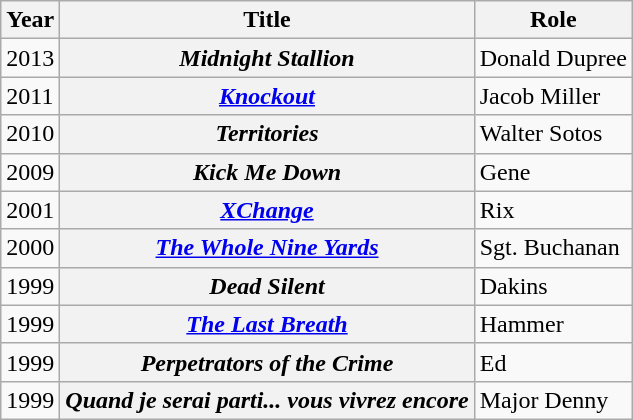<table class="wikitable sortable plainrowheaders">
<tr>
<th scope="col">Year</th>
<th scope="col">Title</th>
<th scope="col">Role</th>
</tr>
<tr>
<td>2013</td>
<th scope="row"><em>Midnight Stallion</em></th>
<td>Donald Dupree</td>
</tr>
<tr>
<td>2011</td>
<th scope="row"><em><a href='#'>Knockout</a></em></th>
<td>Jacob Miller</td>
</tr>
<tr>
<td>2010</td>
<th scope="row"><em>Territories</em></th>
<td>Walter Sotos</td>
</tr>
<tr>
<td>2009</td>
<th scope="row"><em>Kick Me Down</em></th>
<td>Gene</td>
</tr>
<tr>
<td>2001</td>
<th scope="row"><em><a href='#'>XChange</a></em></th>
<td>Rix</td>
</tr>
<tr>
<td>2000</td>
<th scope="row"><em><a href='#'>The Whole Nine Yards</a></em></th>
<td>Sgt. Buchanan</td>
</tr>
<tr>
<td>1999</td>
<th scope="row"><em>Dead Silent</em></th>
<td>Dakins</td>
</tr>
<tr>
<td>1999</td>
<th scope="row"><em><a href='#'>The Last Breath</a></em></th>
<td>Hammer</td>
</tr>
<tr>
<td>1999</td>
<th scope="row"><em>Perpetrators of the Crime</em></th>
<td>Ed</td>
</tr>
<tr>
<td>1999</td>
<th scope="row"><em>Quand je serai parti... vous vivrez encore</em></th>
<td>Major Denny</td>
</tr>
</table>
